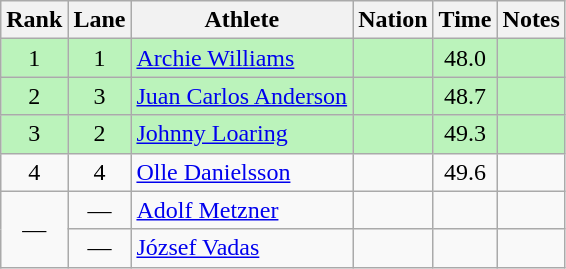<table class="wikitable sortable" style="text-align:center">
<tr>
<th>Rank</th>
<th>Lane</th>
<th>Athlete</th>
<th>Nation</th>
<th>Time</th>
<th>Notes</th>
</tr>
<tr bgcolor=bbf3bb>
<td>1</td>
<td>1</td>
<td align=left><a href='#'>Archie Williams</a></td>
<td align=left></td>
<td>48.0</td>
<td></td>
</tr>
<tr bgcolor=bbf3bb>
<td>2</td>
<td>3</td>
<td align=left><a href='#'>Juan Carlos Anderson</a></td>
<td align=left></td>
<td>48.7</td>
<td></td>
</tr>
<tr bgcolor=bbf3bb>
<td>3</td>
<td>2</td>
<td align=left><a href='#'>Johnny Loaring</a></td>
<td align=left></td>
<td>49.3</td>
<td></td>
</tr>
<tr>
<td>4</td>
<td>4</td>
<td align=left><a href='#'>Olle Danielsson</a></td>
<td align=left></td>
<td>49.6</td>
<td></td>
</tr>
<tr>
<td rowspan=2 data-sort-value=5>—</td>
<td>—</td>
<td align=left><a href='#'>Adolf Metzner</a></td>
<td align=left></td>
<td></td>
<td></td>
</tr>
<tr>
<td>—</td>
<td align=left><a href='#'>József Vadas</a></td>
<td align=left></td>
<td></td>
<td></td>
</tr>
</table>
